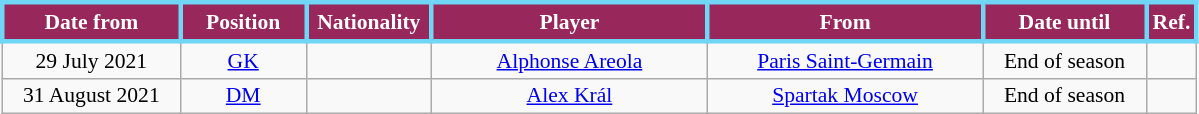<table class="wikitable"  style="text-align:center; font-size:90%; ">
<tr>
<th style="background:#98285c;color:white;border:3px solid #6fd6f5; width:110px;">Date from</th>
<th style="background:#98285c;color:white;border:3px solid #6fd6f5; width:75px;">Position</th>
<th style="background:#98285c;color:white;border:3px solid #6fd6f5; width:75px;">Nationality</th>
<th style="background:#98285c;color:white;border:3px solid #6fd6f5; width:175px;">Player</th>
<th style="background:#98285c;color:white;border:3px solid #6fd6f5; width:175px;">From</th>
<th style="background:#98285c;color:white;border:3px solid #6fd6f5; width:100px;">Date until</th>
<th style="background:#98285c;color:white;border:3px solid #6fd6f5; width:25px;">Ref.</th>
</tr>
<tr>
<td>29 July 2021</td>
<td><a href='#'>GK</a></td>
<td></td>
<td><a href='#'>Alphonse Areola</a></td>
<td> <a href='#'>Paris Saint-Germain</a></td>
<td>End of season</td>
<td></td>
</tr>
<tr>
<td>31 August 2021</td>
<td><a href='#'>DM</a></td>
<td></td>
<td><a href='#'>Alex Král</a></td>
<td> <a href='#'>Spartak Moscow</a></td>
<td>End of season</td>
<td></td>
</tr>
</table>
